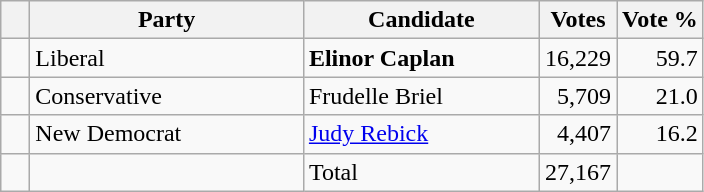<table class="wikitable">
<tr>
<th></th>
<th scope="col" width="175">Party</th>
<th scope="col" width="150">Candidate</th>
<th>Votes</th>
<th>Vote %</th>
</tr>
<tr>
<td>   </td>
<td>Liberal</td>
<td><strong>Elinor Caplan</strong></td>
<td align=right>16,229</td>
<td align=right>59.7</td>
</tr>
<tr>
<td>   </td>
<td>Conservative</td>
<td>Frudelle Briel</td>
<td align=right>5,709</td>
<td align=right>21.0</td>
</tr>
<tr>
<td>   </td>
<td>New Democrat</td>
<td><a href='#'>Judy Rebick</a></td>
<td align=right>4,407</td>
<td align=right>16.2<br></td>
</tr>
<tr |>
<td></td>
<td></td>
<td>Total</td>
<td align=right>27,167</td>
<td></td>
</tr>
</table>
